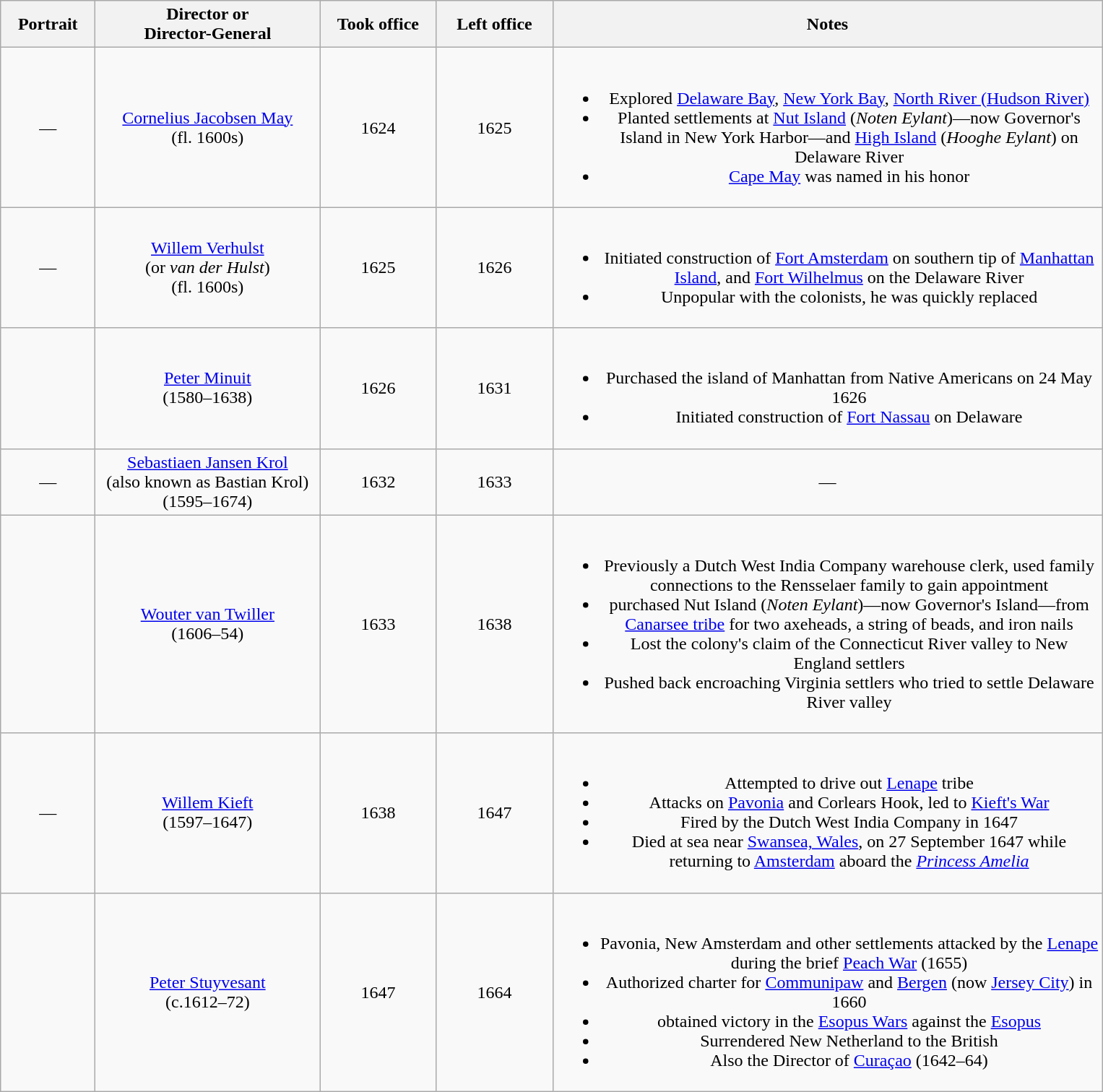<table class="wikitable" style="text-align:center">
<tr>
<th scope="col" width=80>Portrait</th>
<th scope="col" width=200>Director or<br> Director-General</th>
<th scope="col" width=100>Took office</th>
<th scope="col" width=100>Left office</th>
<th scope="col" width=500>Notes</th>
</tr>
<tr>
<td>—</td>
<td><a href='#'>Cornelius Jacobsen May</a><br> (fl. 1600s)</td>
<td>1624</td>
<td>1625</td>
<td><br><ul><li>Explored <a href='#'>Delaware Bay</a>, <a href='#'>New York Bay</a>, <a href='#'>North River (Hudson River)</a></li><li>Planted settlements at <a href='#'>Nut Island</a> (<em>Noten Eylant</em>)—now Governor's Island in New York Harbor—and <a href='#'>High Island</a> (<em>Hooghe Eylant</em>) on Delaware River</li><li><a href='#'>Cape May</a> was named in his honor</li></ul></td>
</tr>
<tr>
<td>—</td>
<td><a href='#'>Willem Verhulst</a><br>(or <em>van der Hulst</em>)<br>(fl. 1600s)</td>
<td>1625</td>
<td>1626</td>
<td><br><ul><li>Initiated construction of <a href='#'>Fort Amsterdam</a> on southern tip of <a href='#'>Manhattan Island</a>, and <a href='#'>Fort Wilhelmus</a> on the Delaware River </li><li>Unpopular with the colonists, he was quickly replaced </li></ul></td>
</tr>
<tr>
<td></td>
<td><a href='#'>Peter Minuit</a><br> (1580–1638)</td>
<td>1626</td>
<td>1631</td>
<td><br><ul><li>Purchased the island of Manhattan from Native Americans on 24 May 1626 </li><li>Initiated construction of <a href='#'>Fort Nassau</a> on Delaware </li></ul></td>
</tr>
<tr>
<td>—</td>
<td><a href='#'>Sebastiaen Jansen Krol</a><br>(also known as Bastian Krol)<br>(1595–1674)</td>
<td>1632</td>
<td>1633</td>
<td>—</td>
</tr>
<tr>
<td></td>
<td><a href='#'>Wouter van Twiller</a><br> (1606–54)</td>
<td>1633</td>
<td>1638</td>
<td><br><ul><li>Previously a Dutch West India Company warehouse clerk, used family connections to the Rensselaer family to gain appointment</li><li>purchased Nut Island (<em>Noten Eylant</em>)—now Governor's Island—from <a href='#'>Canarsee tribe</a> for two axeheads, a string of beads, and iron nails</li><li>Lost the colony's claim of the Connecticut River valley to New England settlers</li><li>Pushed back encroaching Virginia settlers who tried to settle Delaware River valley </li></ul></td>
</tr>
<tr>
<td>—</td>
<td><a href='#'>Willem Kieft</a><br> (1597–1647)</td>
<td>1638</td>
<td>1647</td>
<td><br><ul><li>Attempted to drive out <a href='#'>Lenape</a> tribe </li><li>Attacks on <a href='#'>Pavonia</a> and Corlears Hook, led to <a href='#'>Kieft's War</a></li><li>Fired by the Dutch West India Company in 1647 </li><li>Died at sea near <a href='#'>Swansea, Wales</a>, on 27 September 1647 while returning to <a href='#'>Amsterdam</a> aboard the <em><a href='#'>Princess Amelia</a></em> </li></ul></td>
</tr>
<tr>
<td></td>
<td><a href='#'>Peter Stuyvesant</a><br> (c.1612–72)</td>
<td>1647</td>
<td>1664</td>
<td><br><ul><li>Pavonia, New Amsterdam and other settlements attacked by the <a href='#'>Lenape</a> during the brief <a href='#'>Peach War</a> (1655)</li><li>Authorized charter for <a href='#'>Communipaw</a> and <a href='#'>Bergen</a> (now <a href='#'>Jersey City</a>) in 1660 </li><li>obtained victory in the <a href='#'>Esopus Wars</a> against the <a href='#'>Esopus</a></li><li>Surrendered New Netherland to the British </li><li>Also the Director of <a href='#'>Curaçao</a> (1642–64)</li></ul></td>
</tr>
</table>
